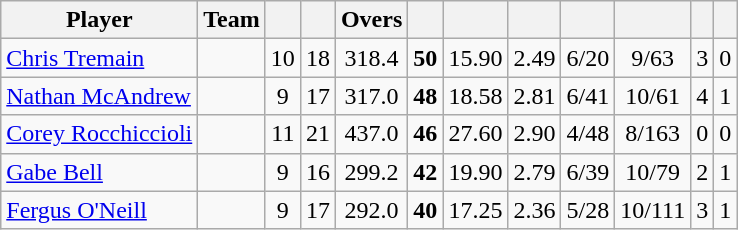<table class="wikitable sortable" style="text-align:center">
<tr>
<th class="unsortable">Player</th>
<th>Team</th>
<th></th>
<th></th>
<th>Overs</th>
<th></th>
<th></th>
<th></th>
<th></th>
<th></th>
<th></th>
<th></th>
</tr>
<tr>
<td style="text-align:left"><a href='#'>Chris Tremain</a></td>
<td style="text-align:left"></td>
<td>10</td>
<td>18</td>
<td>318.4</td>
<td><strong>50</strong></td>
<td>15.90</td>
<td>2.49</td>
<td>6/20</td>
<td>9/63</td>
<td>3</td>
<td>0</td>
</tr>
<tr>
<td style="text-align:left"><a href='#'>Nathan McAndrew</a></td>
<td style="text-align:left"></td>
<td>9</td>
<td>17</td>
<td>317.0</td>
<td><strong>48</strong></td>
<td>18.58</td>
<td>2.81</td>
<td>6/41</td>
<td>10/61</td>
<td>4</td>
<td>1</td>
</tr>
<tr>
<td style="text-align:left"><a href='#'>Corey Rocchiccioli</a></td>
<td style="text-align:left"></td>
<td>11</td>
<td>21</td>
<td>437.0</td>
<td><strong>46</strong></td>
<td>27.60</td>
<td>2.90</td>
<td>4/48</td>
<td>8/163</td>
<td>0</td>
<td>0</td>
</tr>
<tr>
<td style="text-align:left"><a href='#'>Gabe Bell</a></td>
<td style="text-align:left"></td>
<td>9</td>
<td>16</td>
<td>299.2</td>
<td><strong>42</strong></td>
<td>19.90</td>
<td>2.79</td>
<td>6/39</td>
<td>10/79</td>
<td>2</td>
<td>1</td>
</tr>
<tr>
<td style="text-align:left"><a href='#'>Fergus O'Neill</a></td>
<td style="text-align:left"></td>
<td>9</td>
<td>17</td>
<td>292.0</td>
<td><strong>40</strong></td>
<td>17.25</td>
<td>2.36</td>
<td>5/28</td>
<td>10/111</td>
<td>3</td>
<td>1</td>
</tr>
</table>
